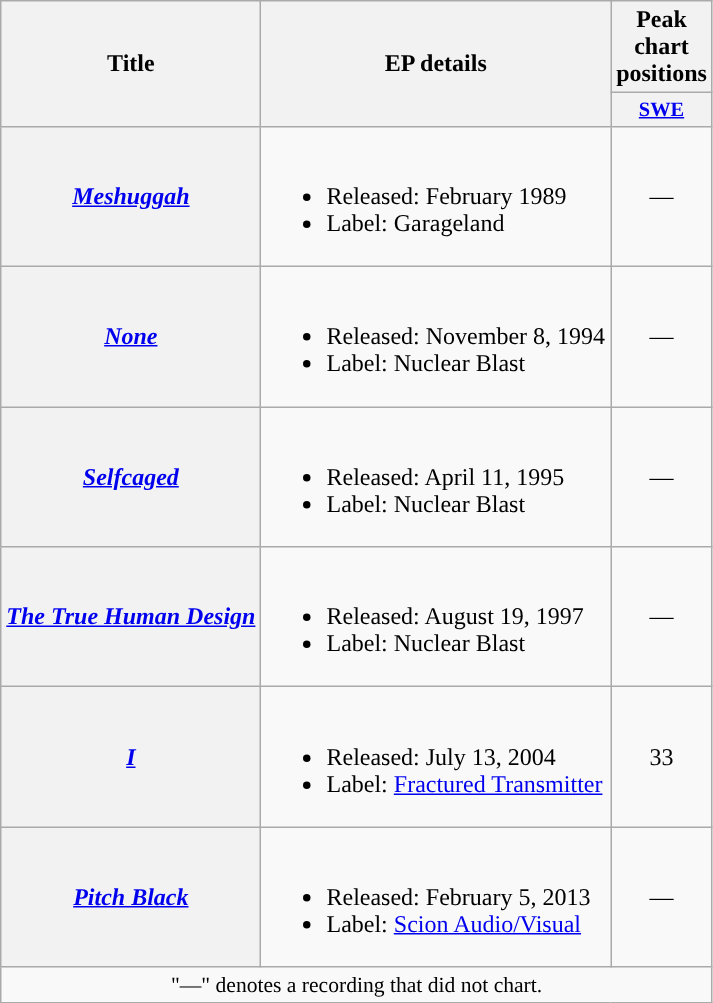<table class="wikitable plainrowheaders">
<tr>
<th scope="col" rowspan="2">Title</th>
<th scope="col" rowspan="2">EP details</th>
<th scope="col">Peak chart positions</th>
</tr>
<tr>
<th scope="col" style="width:4em;font-size:85%"><a href='#'>SWE</a><br></th>
</tr>
<tr>
<th scope="row"><em><a href='#'>Meshuggah</a></em></th>
<td><br><ul><li>Released: February 1989</li><li>Label: Garageland</li></ul></td>
<td align="center">—</td>
</tr>
<tr>
<th scope="row"><em><a href='#'>None</a></em></th>
<td><br><ul><li>Released: November 8, 1994</li><li>Label: Nuclear Blast</li></ul></td>
<td align="center">—</td>
</tr>
<tr>
<th scope="row"><em><a href='#'>Selfcaged</a></em></th>
<td><br><ul><li>Released: April 11, 1995</li><li>Label: Nuclear Blast</li></ul></td>
<td align="center">—</td>
</tr>
<tr>
<th scope="row"><em><a href='#'>The True Human Design</a></em></th>
<td><br><ul><li>Released: August 19, 1997</li><li>Label: Nuclear Blast</li></ul></td>
<td align="center">—</td>
</tr>
<tr>
<th scope="row"><em><a href='#'>I</a></em></th>
<td><br><ul><li>Released: July 13, 2004</li><li>Label: <a href='#'>Fractured Transmitter</a></li></ul></td>
<td align="center">33</td>
</tr>
<tr>
<th scope="row"><em><a href='#'>Pitch Black</a></em></th>
<td><br><ul><li>Released: February 5, 2013</li><li>Label: <a href='#'>Scion Audio/Visual</a></li></ul></td>
<td align="center">—</td>
</tr>
<tr>
<td align="center" colspan="3" style="font-size:90%">"—" denotes a recording that did not chart.</td>
</tr>
</table>
